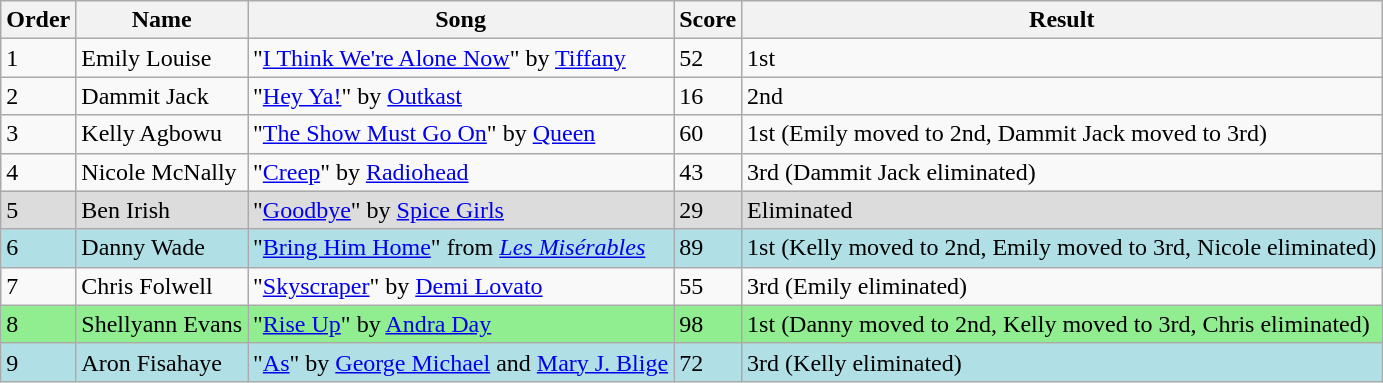<table class="wikitable sortable collapsed">
<tr style="text-align:Center; background:#cc;">
<th>Order</th>
<th>Name</th>
<th><strong>Song</strong></th>
<th>Score</th>
<th>Result</th>
</tr>
<tr>
<td>1</td>
<td>Emily Louise</td>
<td>"<a href='#'>I Think We're Alone Now</a>" by <a href='#'>Tiffany</a></td>
<td>52</td>
<td>1st</td>
</tr>
<tr>
<td>2</td>
<td>Dammit Jack</td>
<td>"<a href='#'>Hey Ya!</a>" by <a href='#'>Outkast</a></td>
<td>16</td>
<td>2nd</td>
</tr>
<tr>
<td>3</td>
<td>Kelly Agbowu</td>
<td>"<a href='#'>The Show Must Go On</a>" by <a href='#'>Queen</a></td>
<td>60</td>
<td>1st (Emily moved to 2nd, Dammit Jack moved to 3rd)</td>
</tr>
<tr>
<td>4</td>
<td>Nicole McNally</td>
<td>"<a href='#'>Creep</a>" by <a href='#'>Radiohead</a></td>
<td>43</td>
<td>3rd (Dammit Jack eliminated)</td>
</tr>
<tr style="background:#DCDCDC">
<td>5</td>
<td>Ben Irish</td>
<td>"<a href='#'>Goodbye</a>" by <a href='#'>Spice Girls</a></td>
<td>29</td>
<td>Eliminated</td>
</tr>
<tr style="background:#b0e0e6;">
<td>6</td>
<td>Danny Wade</td>
<td>"<a href='#'>Bring Him Home</a>" from <em><a href='#'>Les Misérables</a></em></td>
<td>89</td>
<td>1st (Kelly moved to 2nd, Emily moved to 3rd, Nicole eliminated)</td>
</tr>
<tr>
<td>7</td>
<td>Chris Folwell</td>
<td>"<a href='#'>Skyscraper</a>" by <a href='#'>Demi Lovato</a></td>
<td>55</td>
<td>3rd (Emily eliminated)</td>
</tr>
<tr style="background:lightgreen;">
<td>8</td>
<td>Shellyann Evans</td>
<td>"<a href='#'>Rise Up</a>" by <a href='#'>Andra Day</a></td>
<td>98</td>
<td>1st (Danny moved to 2nd, Kelly moved to 3rd, Chris eliminated)</td>
</tr>
<tr style="background:#b0e0e6;">
<td>9</td>
<td>Aron Fisahaye</td>
<td>"<a href='#'>As</a>" by <a href='#'>George Michael</a> and <a href='#'>Mary J. Blige</a></td>
<td>72</td>
<td>3rd (Kelly eliminated)</td>
</tr>
</table>
